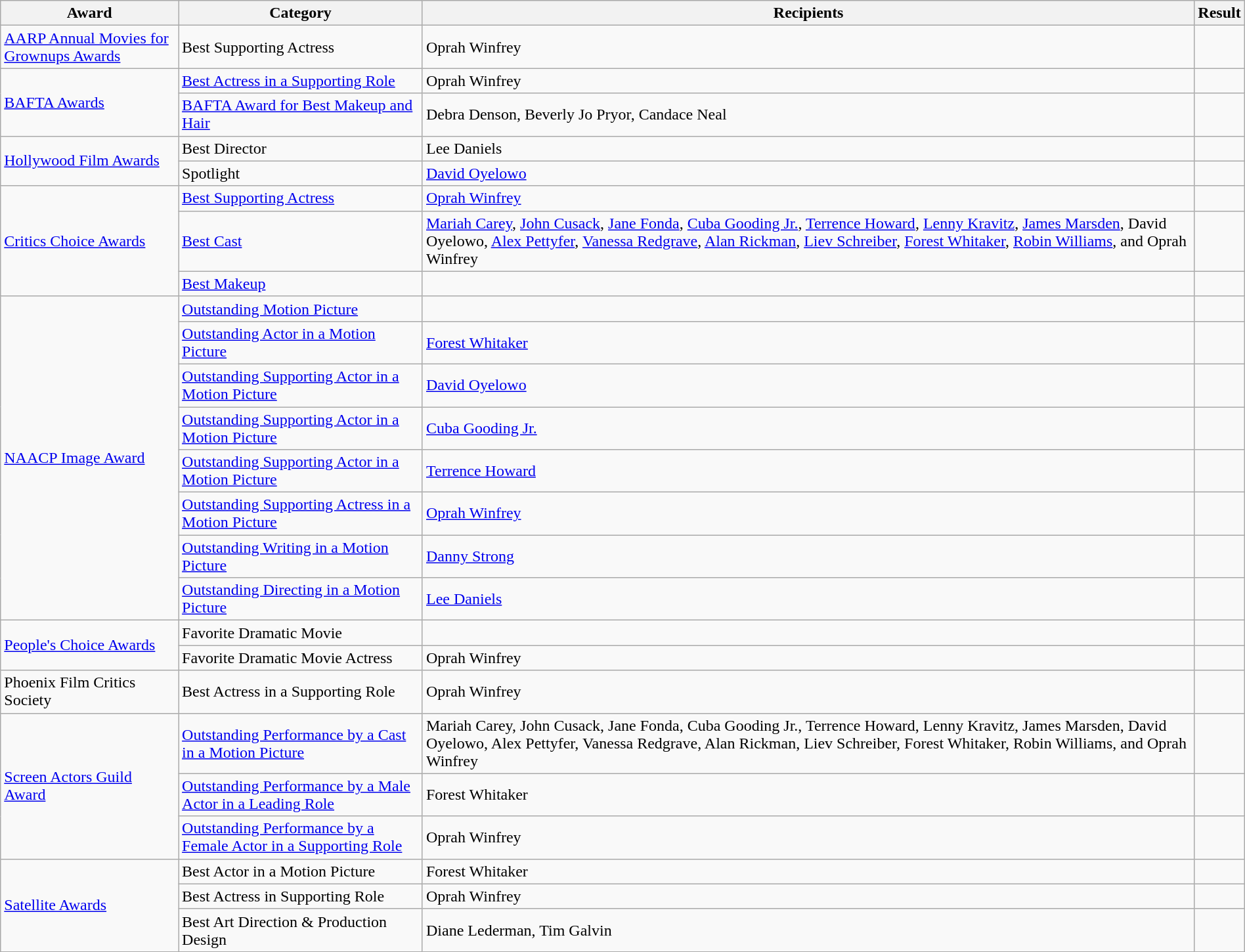<table class="wikitable" width="100%">
<tr>
<th>Award</th>
<th>Category</th>
<th>Recipients</th>
<th>Result</th>
</tr>
<tr>
<td><a href='#'>AARP Annual Movies for Grownups Awards</a></td>
<td>Best Supporting Actress</td>
<td>Oprah Winfrey</td>
<td></td>
</tr>
<tr>
<td rowspan=2><a href='#'>BAFTA Awards</a></td>
<td><a href='#'>Best Actress in a Supporting Role</a></td>
<td>Oprah Winfrey</td>
<td></td>
</tr>
<tr>
<td><a href='#'>BAFTA Award for Best Makeup and Hair</a></td>
<td>Debra Denson, Beverly Jo Pryor, Candace Neal</td>
<td></td>
</tr>
<tr>
<td rowspan=2><a href='#'>Hollywood Film Awards</a></td>
<td>Best Director</td>
<td>Lee Daniels</td>
<td></td>
</tr>
<tr>
<td>Spotlight</td>
<td><a href='#'>David Oyelowo</a></td>
<td></td>
</tr>
<tr>
<td rowspan=3><a href='#'>Critics Choice Awards</a></td>
<td><a href='#'>Best Supporting Actress</a></td>
<td><a href='#'>Oprah Winfrey</a></td>
<td></td>
</tr>
<tr>
<td><a href='#'>Best Cast</a></td>
<td><a href='#'>Mariah Carey</a>, <a href='#'>John Cusack</a>, <a href='#'>Jane Fonda</a>, <a href='#'>Cuba Gooding Jr.</a>, <a href='#'>Terrence Howard</a>, <a href='#'>Lenny Kravitz</a>, <a href='#'>James Marsden</a>, David Oyelowo, <a href='#'>Alex Pettyfer</a>, <a href='#'>Vanessa Redgrave</a>, <a href='#'>Alan Rickman</a>, <a href='#'>Liev Schreiber</a>, <a href='#'>Forest Whitaker</a>, <a href='#'>Robin Williams</a>, and Oprah Winfrey</td>
<td></td>
</tr>
<tr>
<td><a href='#'>Best Makeup</a></td>
<td></td>
<td></td>
</tr>
<tr>
<td rowspan=8><a href='#'>NAACP Image Award</a></td>
<td><a href='#'>Outstanding Motion Picture</a></td>
<td></td>
<td></td>
</tr>
<tr>
<td><a href='#'>Outstanding Actor in a Motion Picture</a></td>
<td><a href='#'>Forest Whitaker</a></td>
<td></td>
</tr>
<tr>
<td><a href='#'>Outstanding Supporting Actor in a Motion Picture</a></td>
<td><a href='#'>David Oyelowo</a></td>
<td></td>
</tr>
<tr>
<td><a href='#'>Outstanding Supporting Actor in a Motion Picture</a></td>
<td><a href='#'>Cuba Gooding Jr.</a></td>
<td></td>
</tr>
<tr>
<td><a href='#'>Outstanding Supporting Actor in a Motion Picture</a></td>
<td><a href='#'>Terrence Howard</a></td>
<td></td>
</tr>
<tr>
<td><a href='#'>Outstanding Supporting Actress in a Motion Picture</a></td>
<td><a href='#'>Oprah Winfrey</a></td>
<td></td>
</tr>
<tr>
<td><a href='#'>Outstanding Writing in a Motion Picture</a></td>
<td><a href='#'>Danny Strong</a></td>
<td></td>
</tr>
<tr>
<td><a href='#'>Outstanding Directing in a Motion Picture</a></td>
<td><a href='#'>Lee Daniels</a></td>
<td></td>
</tr>
<tr>
<td rowspan=2><a href='#'>People's Choice Awards</a></td>
<td>Favorite Dramatic Movie</td>
<td></td>
<td></td>
</tr>
<tr>
<td>Favorite Dramatic Movie Actress</td>
<td>Oprah Winfrey</td>
<td></td>
</tr>
<tr>
<td>Phoenix Film Critics Society</td>
<td>Best Actress in a Supporting Role</td>
<td>Oprah Winfrey</td>
<td></td>
</tr>
<tr>
<td rowspan=3><a href='#'>Screen Actors Guild Award</a></td>
<td><a href='#'>Outstanding Performance by a Cast in a Motion Picture</a></td>
<td>Mariah Carey, John Cusack, Jane Fonda, Cuba Gooding Jr., Terrence Howard, Lenny Kravitz, James Marsden, David Oyelowo, Alex Pettyfer, Vanessa Redgrave, Alan Rickman, Liev Schreiber, Forest Whitaker, Robin Williams, and Oprah Winfrey</td>
<td></td>
</tr>
<tr>
<td><a href='#'>Outstanding Performance by a Male Actor in a Leading Role</a></td>
<td>Forest Whitaker</td>
<td></td>
</tr>
<tr>
<td><a href='#'>Outstanding Performance by a Female Actor in a Supporting Role</a></td>
<td>Oprah Winfrey</td>
<td></td>
</tr>
<tr>
<td rowspan=3><a href='#'>Satellite Awards</a></td>
<td>Best Actor in a Motion Picture</td>
<td>Forest Whitaker</td>
<td></td>
</tr>
<tr>
<td>Best Actress in Supporting Role</td>
<td>Oprah Winfrey</td>
<td></td>
</tr>
<tr>
<td>Best Art Direction & Production Design</td>
<td>Diane Lederman, Tim Galvin</td>
<td></td>
</tr>
</table>
